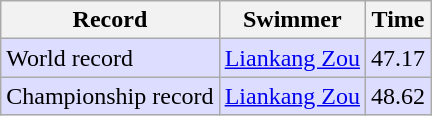<table class='wikitable' style='text-align:left'>
<tr>
<th>Record</th>
<th>Swimmer</th>
<th>Time</th>
</tr>
<tr bgcolor=ddddff>
<td>World record</td>
<td><a href='#'>Liankang Zou</a> </td>
<td>47.17</td>
</tr>
<tr bgcolor=ddddff>
<td>Championship record</td>
<td><a href='#'>Liankang Zou</a> </td>
<td>48.62</td>
</tr>
</table>
